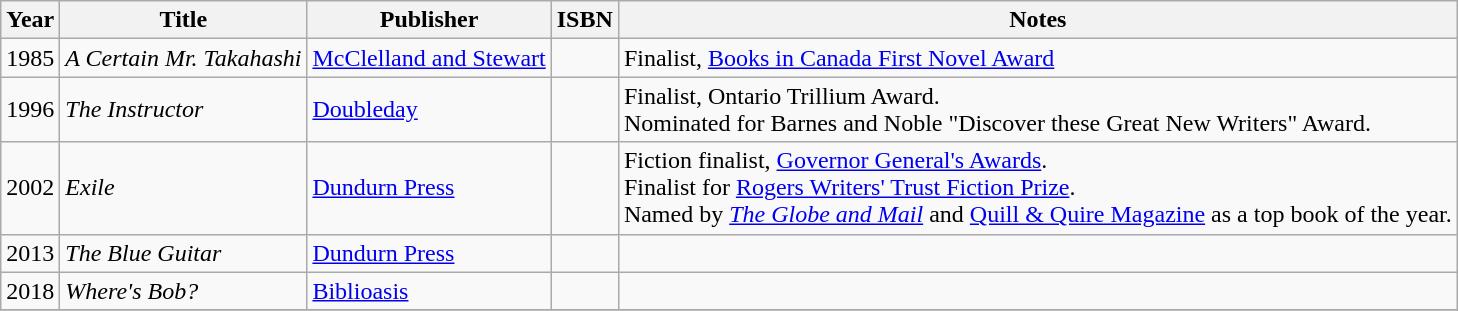<table class="wikitable sortable">
<tr>
<th>Year</th>
<th>Title</th>
<th>Publisher</th>
<th>ISBN</th>
<th>Notes</th>
</tr>
<tr>
<td>1985</td>
<td><em>A Certain Mr. Takahashi</em></td>
<td><a href='#'>McClelland and Stewart</a></td>
<td></td>
<td>Finalist, <a href='#'>Books in Canada First Novel Award</a></td>
</tr>
<tr>
<td>1996</td>
<td><em>The Instructor</em></td>
<td><a href='#'>Doubleday</a></td>
<td></td>
<td>Finalist, Ontario Trillium Award.  <br>Nominated for Barnes and Noble "Discover these Great New Writers" Award.</td>
</tr>
<tr>
<td>2002</td>
<td><em>Exile</em></td>
<td><a href='#'>Dundurn Press</a></td>
<td></td>
<td>Fiction finalist, <a href='#'>Governor General's Awards</a>. <br>Finalist for <a href='#'>Rogers Writers' Trust Fiction Prize</a>. <br>Named by <em><a href='#'>The Globe and Mail</a></em> and <a href='#'>Quill & Quire Magazine</a> as a top book of the year.</td>
</tr>
<tr>
<td>2013</td>
<td><em>The Blue Guitar</em></td>
<td><a href='#'>Dundurn Press</a></td>
<td></td>
<td></td>
</tr>
<tr>
<td>2018</td>
<td><em>Where's Bob?</em></td>
<td><a href='#'>Biblioasis</a></td>
<td></td>
<td></td>
</tr>
<tr>
</tr>
</table>
